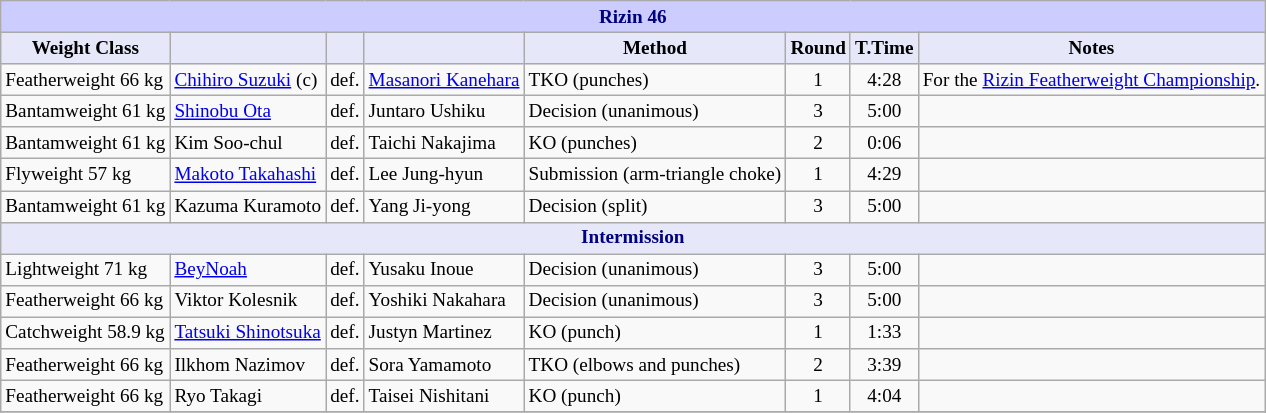<table class="wikitable" style="font-size: 80%;">
<tr>
<th colspan="8" style="background-color: #ccf; color: #000080; text-align: center;"><strong>Rizin 46</strong></th>
</tr>
<tr>
<th colspan="1" style="background-color: #E6E8FA; color: #000000; text-align: center;">Weight Class</th>
<th colspan="1" style="background-color: #E6E8FA; color: #000000; text-align: center;"></th>
<th colspan="1" style="background-color: #E6E8FA; color: #000000; text-align: center;"></th>
<th colspan="1" style="background-color: #E6E8FA; color: #000000; text-align: center;"></th>
<th colspan="1" style="background-color: #E6E8FA; color: #000000; text-align: center;">Method</th>
<th colspan="1" style="background-color: #E6E8FA; color: #000000; text-align: center;">Round</th>
<th colspan="1" style="background-color: #E6E8FA; color: #000000; text-align: center;">T.Time</th>
<th colspan="1" style="background-color: #E6E8FA; color: #000000; text-align: center;">Notes</th>
</tr>
<tr>
<td>Featherweight 66 kg</td>
<td> <a href='#'>Chihiro Suzuki</a> (c)</td>
<td align=center>def.</td>
<td> <a href='#'>Masanori Kanehara</a></td>
<td>TKO (punches)</td>
<td align=center>1</td>
<td align=center>4:28</td>
<td>For the <a href='#'>Rizin Featherweight Championship</a>.</td>
</tr>
<tr>
<td>Bantamweight 61 kg</td>
<td> <a href='#'>Shinobu Ota</a></td>
<td align=center>def.</td>
<td> Juntaro Ushiku</td>
<td>Decision (unanimous)</td>
<td align=center>3</td>
<td align=center>5:00</td>
<td></td>
</tr>
<tr>
<td>Bantamweight 61 kg</td>
<td> Kim Soo-chul</td>
<td align=center>def.</td>
<td> Taichi Nakajima</td>
<td>KO (punches)</td>
<td align=center>2</td>
<td align=center>0:06</td>
<td></td>
</tr>
<tr>
<td>Flyweight 57 kg</td>
<td> <a href='#'>Makoto Takahashi</a></td>
<td align=center>def.</td>
<td> Lee Jung-hyun</td>
<td>Submission (arm-triangle choke)</td>
<td align=center>1</td>
<td align=center>4:29</td>
<td></td>
</tr>
<tr>
<td>Bantamweight 61 kg</td>
<td> Kazuma Kuramoto</td>
<td align=center>def.</td>
<td> Yang Ji-yong</td>
<td>Decision (split)</td>
<td align=center>3</td>
<td align=center>5:00</td>
<td></td>
</tr>
<tr>
<th colspan="8" style="background-color: #E6E8FA; color: #000080; text-align: center;"><strong>Intermission</strong></th>
</tr>
<tr>
<td>Lightweight 71 kg</td>
<td> <a href='#'>BeyNoah</a></td>
<td align=center>def.</td>
<td> Yusaku Inoue</td>
<td>Decision (unanimous)</td>
<td align=center>3</td>
<td align=center>5:00</td>
<td></td>
</tr>
<tr>
<td>Featherweight 66 kg</td>
<td> Viktor Kolesnik</td>
<td align=center>def.</td>
<td> Yoshiki Nakahara</td>
<td>Decision (unanimous)</td>
<td align=center>3</td>
<td align=center>5:00</td>
<td></td>
</tr>
<tr>
<td>Catchweight 58.9 kg</td>
<td> <a href='#'>Tatsuki Shinotsuka</a></td>
<td align=center>def.</td>
<td> Justyn Martinez</td>
<td>KO (punch)</td>
<td align=center>1</td>
<td align=center>1:33</td>
<td></td>
</tr>
<tr>
<td>Featherweight 66 kg</td>
<td> Ilkhom Nazimov</td>
<td align=center>def.</td>
<td> Sora Yamamoto</td>
<td>TKO (elbows and punches)</td>
<td align=center>2</td>
<td align=center>3:39</td>
<td></td>
</tr>
<tr>
<td>Featherweight 66 kg</td>
<td> Ryo Takagi</td>
<td align=center>def.</td>
<td> Taisei Nishitani</td>
<td>KO (punch)</td>
<td align=center>1</td>
<td align=center>4:04</td>
<td></td>
</tr>
<tr>
</tr>
</table>
